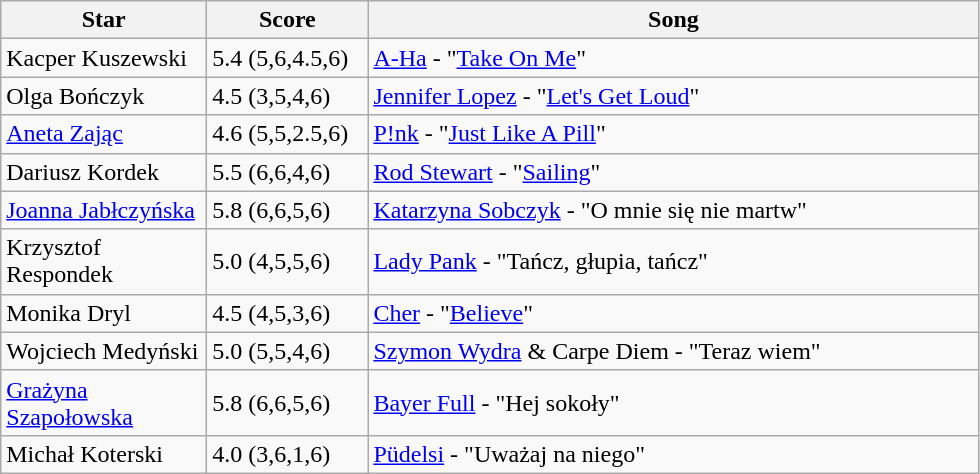<table class="wikitable">
<tr>
<th style="width:130px;">Star</th>
<th style="width:100px;">Score</th>
<th style="width:400px;">Song</th>
</tr>
<tr>
<td>Kacper Kuszewski</td>
<td>5.4 (5,6,4.5,6)</td>
<td><a href='#'>A-Ha</a> - "<a href='#'>Take On Me</a>"</td>
</tr>
<tr>
<td>Olga Bończyk</td>
<td>4.5 (3,5,4,6)</td>
<td><a href='#'>Jennifer Lopez</a> -  "<a href='#'>Let's Get Loud</a>"</td>
</tr>
<tr>
<td><a href='#'>Aneta Zając</a></td>
<td>4.6 (5,5,2.5,6)</td>
<td><a href='#'>P!nk</a> - "<a href='#'>Just Like A Pill</a>"</td>
</tr>
<tr>
<td>Dariusz Kordek</td>
<td>5.5 (6,6,4,6)</td>
<td><a href='#'>Rod Stewart</a> - "<a href='#'>Sailing</a>"</td>
</tr>
<tr>
<td><a href='#'>Joanna Jabłczyńska</a></td>
<td>5.8 (6,6,5,6)</td>
<td><a href='#'>Katarzyna Sobczyk</a> - "O mnie się nie martw"</td>
</tr>
<tr>
<td>Krzysztof Respondek</td>
<td>5.0 (4,5,5,6)</td>
<td><a href='#'>Lady Pank</a> - "Tańcz, głupia, tańcz"</td>
</tr>
<tr>
<td>Monika Dryl</td>
<td>4.5 (4,5,3,6)</td>
<td><a href='#'>Cher</a> - "<a href='#'>Believe</a>"</td>
</tr>
<tr>
<td>Wojciech Medyński</td>
<td>5.0 (5,5,4,6)</td>
<td><a href='#'>Szymon Wydra</a> & Carpe Diem - "Teraz wiem"</td>
</tr>
<tr>
<td><a href='#'>Grażyna Szapołowska</a></td>
<td>5.8 (6,6,5,6)</td>
<td><a href='#'>Bayer Full</a> - "Hej sokoły"</td>
</tr>
<tr>
<td>Michał Koterski</td>
<td>4.0 (3,6,1,6)</td>
<td><a href='#'>Püdelsi</a> - "Uważaj na niego"</td>
</tr>
</table>
